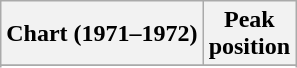<table class="wikitable sortable plainrowheaders" style="text-align:center">
<tr>
<th scope="col">Chart (1971–1972)</th>
<th scope="col">Peak<br>position</th>
</tr>
<tr>
</tr>
<tr>
</tr>
</table>
